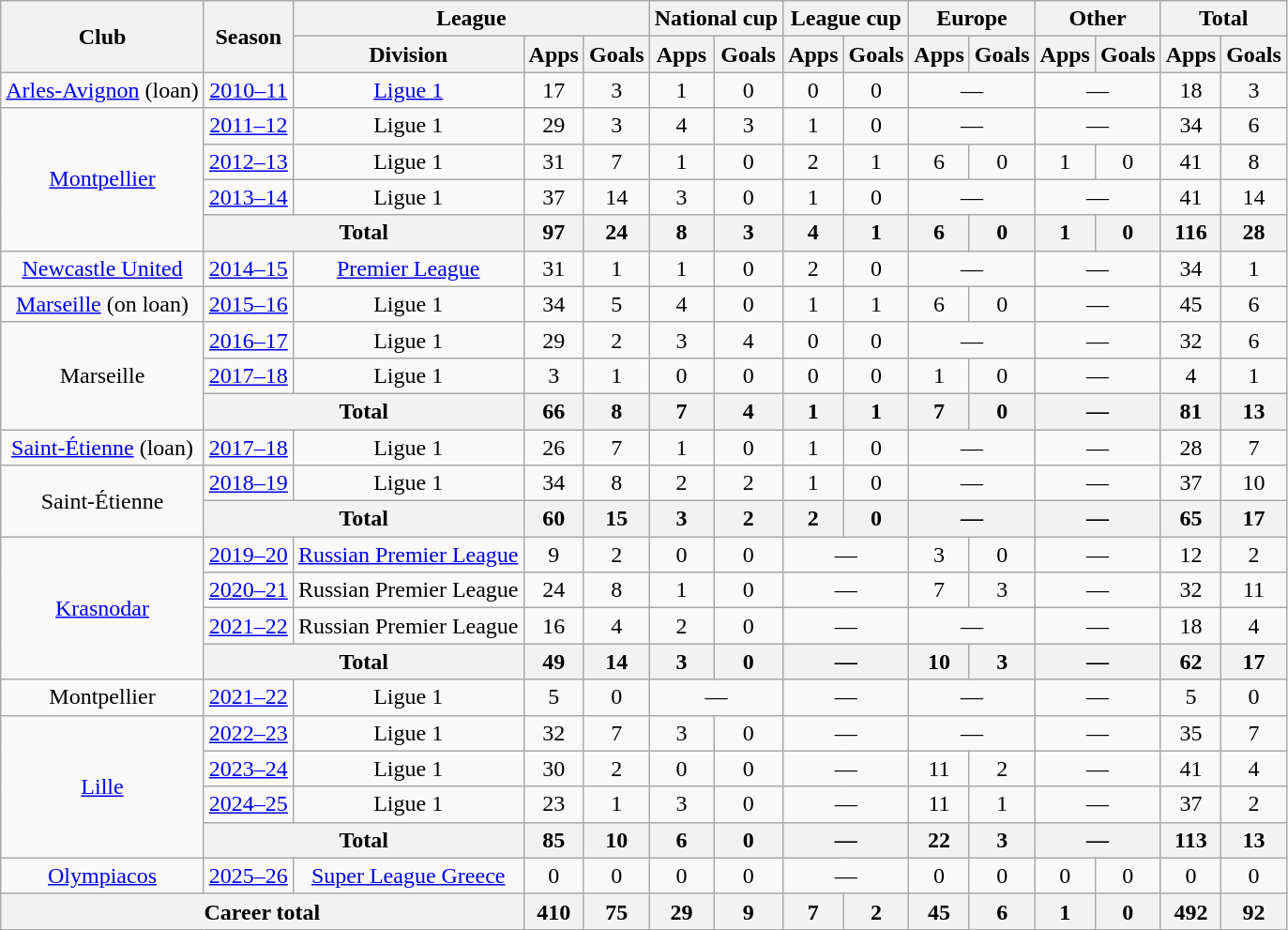<table class="wikitable" style="text-align: center;">
<tr>
<th rowspan="2">Club</th>
<th rowspan="2">Season</th>
<th colspan="3">League</th>
<th colspan="2">National cup</th>
<th colspan="2">League cup</th>
<th colspan="2">Europe</th>
<th colspan="2">Other</th>
<th colspan="2">Total</th>
</tr>
<tr>
<th>Division</th>
<th>Apps</th>
<th>Goals</th>
<th>Apps</th>
<th>Goals</th>
<th>Apps</th>
<th>Goals</th>
<th>Apps</th>
<th>Goals</th>
<th>Apps</th>
<th>Goals</th>
<th>Apps</th>
<th>Goals</th>
</tr>
<tr>
<td><a href='#'>Arles-Avignon</a> (loan)</td>
<td><a href='#'>2010–11</a></td>
<td><a href='#'>Ligue 1</a></td>
<td>17</td>
<td>3</td>
<td>1</td>
<td>0</td>
<td>0</td>
<td>0</td>
<td colspan="2">—</td>
<td colspan="2">—</td>
<td>18</td>
<td>3</td>
</tr>
<tr>
<td rowspan="4"><a href='#'>Montpellier</a></td>
<td><a href='#'>2011–12</a></td>
<td>Ligue 1</td>
<td>29</td>
<td>3</td>
<td>4</td>
<td>3</td>
<td>1</td>
<td>0</td>
<td colspan="2">—</td>
<td colspan="2">—</td>
<td>34</td>
<td>6</td>
</tr>
<tr>
<td><a href='#'>2012–13</a></td>
<td>Ligue 1</td>
<td>31</td>
<td>7</td>
<td>1</td>
<td>0</td>
<td>2</td>
<td>1</td>
<td>6</td>
<td>0</td>
<td>1</td>
<td>0</td>
<td>41</td>
<td>8</td>
</tr>
<tr>
<td><a href='#'>2013–14</a></td>
<td>Ligue 1</td>
<td>37</td>
<td>14</td>
<td>3</td>
<td>0</td>
<td>1</td>
<td>0</td>
<td colspan="2">—</td>
<td colspan="2">—</td>
<td>41</td>
<td>14</td>
</tr>
<tr>
<th colspan="2">Total</th>
<th>97</th>
<th>24</th>
<th>8</th>
<th>3</th>
<th>4</th>
<th>1</th>
<th>6</th>
<th>0</th>
<th>1</th>
<th>0</th>
<th>116</th>
<th>28</th>
</tr>
<tr>
<td><a href='#'>Newcastle United</a></td>
<td><a href='#'>2014–15</a></td>
<td><a href='#'>Premier League</a></td>
<td>31</td>
<td>1</td>
<td>1</td>
<td>0</td>
<td>2</td>
<td>0</td>
<td colspan="2">—</td>
<td colspan="2">—</td>
<td>34</td>
<td>1</td>
</tr>
<tr>
<td><a href='#'>Marseille</a> (on loan)</td>
<td><a href='#'>2015–16</a></td>
<td>Ligue 1</td>
<td>34</td>
<td>5</td>
<td>4</td>
<td>0</td>
<td>1</td>
<td>1</td>
<td>6</td>
<td>0</td>
<td colspan="2">—</td>
<td>45</td>
<td>6</td>
</tr>
<tr>
<td rowspan="3">Marseille</td>
<td><a href='#'>2016–17</a></td>
<td>Ligue 1</td>
<td>29</td>
<td>2</td>
<td>3</td>
<td>4</td>
<td>0</td>
<td>0</td>
<td colspan="2">—</td>
<td colspan="2">—</td>
<td>32</td>
<td>6</td>
</tr>
<tr>
<td><a href='#'>2017–18</a></td>
<td>Ligue 1</td>
<td>3</td>
<td>1</td>
<td>0</td>
<td>0</td>
<td>0</td>
<td>0</td>
<td>1</td>
<td>0</td>
<td colspan="2">—</td>
<td>4</td>
<td>1</td>
</tr>
<tr>
<th colspan="2">Total</th>
<th>66</th>
<th>8</th>
<th>7</th>
<th>4</th>
<th>1</th>
<th>1</th>
<th>7</th>
<th>0</th>
<th colspan="2">—</th>
<th>81</th>
<th>13</th>
</tr>
<tr>
<td><a href='#'>Saint-Étienne</a> (loan)</td>
<td><a href='#'>2017–18</a></td>
<td>Ligue 1</td>
<td>26</td>
<td>7</td>
<td>1</td>
<td>0</td>
<td>1</td>
<td>0</td>
<td colspan="2">—</td>
<td colspan="2">—</td>
<td>28</td>
<td>7</td>
</tr>
<tr>
<td rowspan="2">Saint-Étienne</td>
<td><a href='#'>2018–19</a></td>
<td>Ligue 1</td>
<td>34</td>
<td>8</td>
<td>2</td>
<td>2</td>
<td>1</td>
<td>0</td>
<td colspan="2">—</td>
<td colspan="2">—</td>
<td>37</td>
<td>10</td>
</tr>
<tr>
<th colspan="2">Total</th>
<th>60</th>
<th>15</th>
<th>3</th>
<th>2</th>
<th>2</th>
<th>0</th>
<th colspan="2">—</th>
<th colspan="2">—</th>
<th>65</th>
<th>17</th>
</tr>
<tr>
<td rowspan="4"><a href='#'>Krasnodar</a></td>
<td><a href='#'>2019–20</a></td>
<td><a href='#'>Russian Premier League</a></td>
<td>9</td>
<td>2</td>
<td>0</td>
<td>0</td>
<td colspan="2">—</td>
<td>3</td>
<td>0</td>
<td colspan="2">—</td>
<td>12</td>
<td>2</td>
</tr>
<tr>
<td><a href='#'>2020–21</a></td>
<td>Russian Premier League</td>
<td>24</td>
<td>8</td>
<td>1</td>
<td>0</td>
<td colspan="2">—</td>
<td>7</td>
<td>3</td>
<td colspan="2">—</td>
<td>32</td>
<td>11</td>
</tr>
<tr>
<td><a href='#'>2021–22</a></td>
<td>Russian Premier League</td>
<td>16</td>
<td>4</td>
<td>2</td>
<td>0</td>
<td colspan="2">—</td>
<td colspan="2">—</td>
<td colspan="2">—</td>
<td>18</td>
<td>4</td>
</tr>
<tr>
<th colspan="2">Total</th>
<th>49</th>
<th>14</th>
<th>3</th>
<th>0</th>
<th colspan="2">—</th>
<th>10</th>
<th>3</th>
<th colspan="2">—</th>
<th>62</th>
<th>17</th>
</tr>
<tr>
<td>Montpellier</td>
<td><a href='#'>2021–22</a></td>
<td>Ligue 1</td>
<td>5</td>
<td>0</td>
<td colspan="2">—</td>
<td colspan="2">—</td>
<td colspan="2">—</td>
<td colspan="2">—</td>
<td>5</td>
<td>0</td>
</tr>
<tr>
<td rowspan="4"><a href='#'>Lille</a></td>
<td><a href='#'>2022–23</a></td>
<td>Ligue 1</td>
<td>32</td>
<td>7</td>
<td>3</td>
<td>0</td>
<td colspan="2">—</td>
<td colspan="2">—</td>
<td colspan="2">—</td>
<td>35</td>
<td>7</td>
</tr>
<tr>
<td><a href='#'>2023–24</a></td>
<td>Ligue 1</td>
<td>30</td>
<td>2</td>
<td>0</td>
<td>0</td>
<td colspan="2">—</td>
<td>11</td>
<td>2</td>
<td colspan="2">—</td>
<td>41</td>
<td>4</td>
</tr>
<tr>
<td><a href='#'>2024–25</a></td>
<td>Ligue 1</td>
<td>23</td>
<td>1</td>
<td>3</td>
<td>0</td>
<td colspan="2">—</td>
<td>11</td>
<td>1</td>
<td colspan="2">—</td>
<td>37</td>
<td>2</td>
</tr>
<tr>
<th colspan="2">Total</th>
<th>85</th>
<th>10</th>
<th>6</th>
<th>0</th>
<th colspan="2">—</th>
<th>22</th>
<th>3</th>
<th colspan="2">—</th>
<th>113</th>
<th>13</th>
</tr>
<tr>
<td><a href='#'>Olympiacos</a></td>
<td><a href='#'>2025–26</a></td>
<td><a href='#'>Super League Greece</a></td>
<td>0</td>
<td>0</td>
<td>0</td>
<td>0</td>
<td colspan="2">—</td>
<td>0</td>
<td>0</td>
<td>0</td>
<td>0</td>
<td>0</td>
<td>0</td>
</tr>
<tr>
<th colspan="3">Career total</th>
<th>410</th>
<th>75</th>
<th>29</th>
<th>9</th>
<th>7</th>
<th>2</th>
<th>45</th>
<th>6</th>
<th>1</th>
<th>0</th>
<th>492</th>
<th>92</th>
</tr>
</table>
